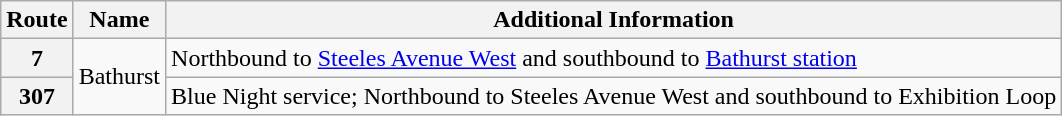<table class="wikitable">
<tr>
<th>Route</th>
<th>Name</th>
<th>Additional Information</th>
</tr>
<tr>
<th>7</th>
<td rowspan="2">Bathurst</td>
<td>Northbound to <a href='#'>Steeles Avenue West</a> and southbound to <a href='#'>Bathurst station</a></td>
</tr>
<tr>
<th>307</th>
<td>Blue Night service; Northbound to Steeles Avenue West and southbound to Exhibition Loop</td>
</tr>
</table>
